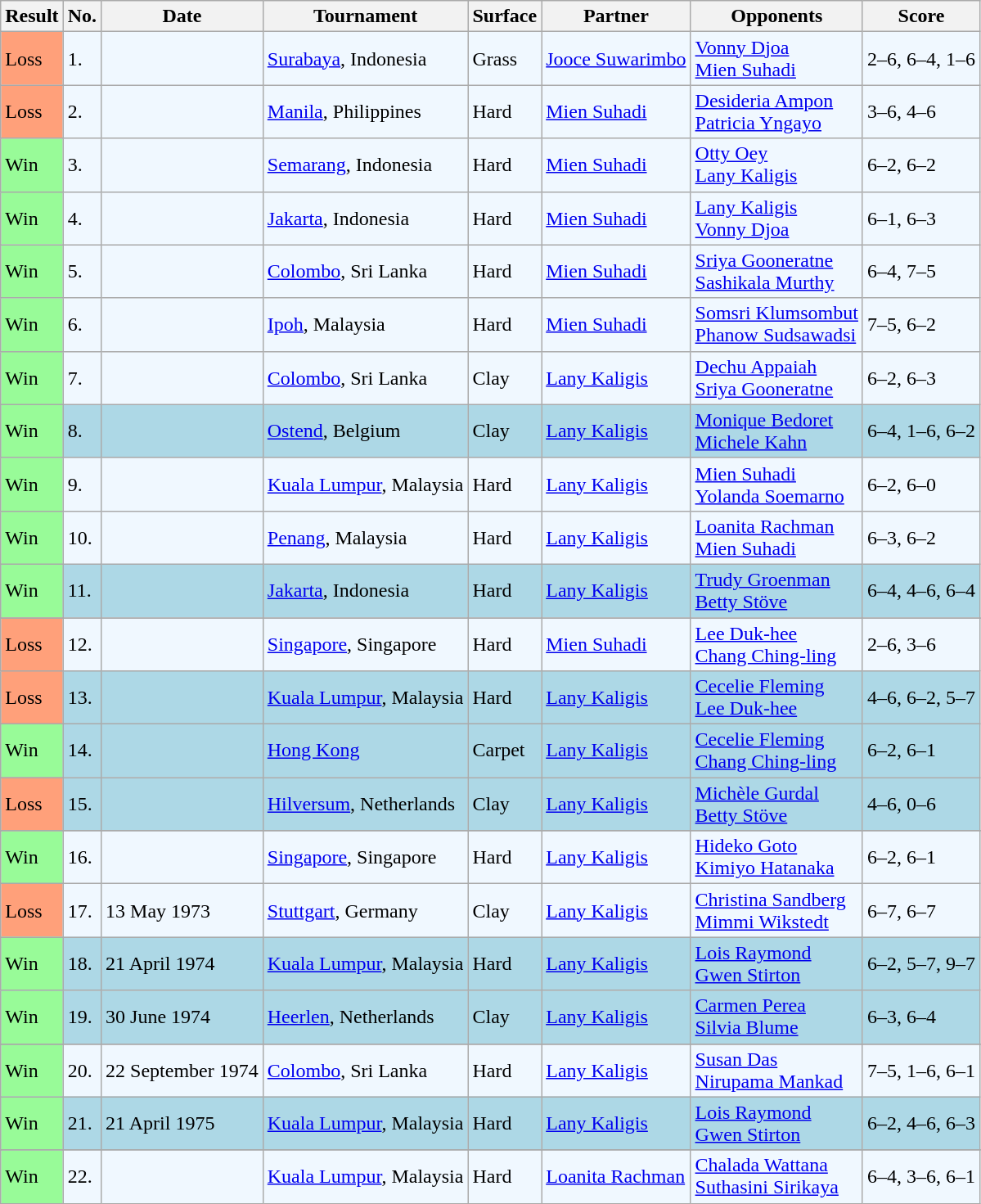<table class="wikitable">
<tr>
<th>Result</th>
<th>No.</th>
<th>Date</th>
<th>Tournament</th>
<th>Surface</th>
<th>Partner</th>
<th>Opponents</th>
<th>Score</th>
</tr>
<tr style="background:#f0f8ff;">
<td style="background:#ffa07a;">Loss</td>
<td>1.</td>
<td></td>
<td><a href='#'>Surabaya</a>, Indonesia</td>
<td>Grass</td>
<td> <a href='#'>Jooce Suwarimbo</a></td>
<td> <a href='#'>Vonny Djoa</a> <br>  <a href='#'>Mien Suhadi</a></td>
<td>2–6, 6–4, 1–6</td>
</tr>
<tr style="background:#f0f8ff;">
<td style="background:#ffa07a;">Loss</td>
<td>2.</td>
<td></td>
<td><a href='#'>Manila</a>, Philippines</td>
<td>Hard</td>
<td> <a href='#'>Mien Suhadi</a></td>
<td> <a href='#'>Desideria Ampon</a> <br>  <a href='#'>Patricia Yngayo</a></td>
<td>3–6, 4–6</td>
</tr>
<tr style="background:#f0f8ff;">
<td style="background:#98fb98;">Win</td>
<td>3.</td>
<td></td>
<td><a href='#'>Semarang</a>, Indonesia</td>
<td>Hard</td>
<td> <a href='#'>Mien Suhadi</a></td>
<td> <a href='#'>Otty Oey</a> <br>  <a href='#'>Lany Kaligis</a></td>
<td>6–2, 6–2</td>
</tr>
<tr style="background:#f0f8ff;">
<td style="background:#98fb98;">Win</td>
<td>4.</td>
<td></td>
<td><a href='#'>Jakarta</a>, Indonesia</td>
<td>Hard</td>
<td> <a href='#'>Mien Suhadi</a></td>
<td> <a href='#'>Lany Kaligis</a> <br>  <a href='#'>Vonny Djoa</a></td>
<td>6–1, 6–3</td>
</tr>
<tr style="background:#f0f8ff;">
<td style="background:#98fb98;">Win</td>
<td>5.</td>
<td></td>
<td><a href='#'>Colombo</a>, Sri Lanka</td>
<td>Hard</td>
<td> <a href='#'>Mien Suhadi</a></td>
<td> <a href='#'>Sriya Gooneratne</a> <br>  <a href='#'>Sashikala Murthy</a></td>
<td>6–4, 7–5</td>
</tr>
<tr style="background:#f0f8ff;">
<td style="background:#98fb98;">Win</td>
<td>6.</td>
<td></td>
<td><a href='#'>Ipoh</a>, Malaysia</td>
<td>Hard</td>
<td> <a href='#'>Mien Suhadi</a></td>
<td> <a href='#'>Somsri Klumsombut</a> <br>  <a href='#'>Phanow Sudsawadsi</a></td>
<td>7–5, 6–2</td>
</tr>
<tr style="background:#f0f8ff;">
<td style="background:#98fb98;">Win</td>
<td>7.</td>
<td></td>
<td><a href='#'>Colombo</a>, Sri Lanka</td>
<td>Clay</td>
<td> <a href='#'>Lany Kaligis</a></td>
<td> <a href='#'>Dechu Appaiah</a> <br>  <a href='#'>Sriya Gooneratne</a></td>
<td>6–2, 6–3</td>
</tr>
<tr style="background:lightblue;">
<td style="background:#98fb98;">Win</td>
<td>8.</td>
<td></td>
<td><a href='#'>Ostend</a>, Belgium</td>
<td>Clay</td>
<td> <a href='#'>Lany Kaligis</a></td>
<td> <a href='#'>Monique Bedoret</a> <br>  <a href='#'>Michele Kahn</a></td>
<td>6–4, 1–6, 6–2</td>
</tr>
<tr style="background:#f0f8ff;">
<td style="background:#98fb98;">Win</td>
<td>9.</td>
<td></td>
<td><a href='#'>Kuala Lumpur</a>, Malaysia</td>
<td>Hard</td>
<td> <a href='#'>Lany Kaligis</a></td>
<td> <a href='#'>Mien Suhadi</a> <br>  <a href='#'>Yolanda Soemarno</a></td>
<td>6–2, 6–0</td>
</tr>
<tr style="background:#f0f8ff;">
<td style="background:#98fb98;">Win</td>
<td>10.</td>
<td></td>
<td><a href='#'>Penang</a>, Malaysia</td>
<td>Hard</td>
<td> <a href='#'>Lany Kaligis</a></td>
<td> <a href='#'>Loanita Rachman</a> <br>  <a href='#'>Mien Suhadi</a></td>
<td>6–3, 6–2</td>
</tr>
<tr style="background:lightblue;">
<td style="background:#98fb98;">Win</td>
<td>11.</td>
<td></td>
<td><a href='#'>Jakarta</a>, Indonesia</td>
<td>Hard</td>
<td> <a href='#'>Lany Kaligis</a></td>
<td> <a href='#'>Trudy Groenman</a> <br>  <a href='#'>Betty Stöve</a></td>
<td>6–4, 4–6, 6–4</td>
</tr>
<tr>
</tr>
<tr style="background:#f0f8ff;">
<td style="background:#ffa07a;">Loss</td>
<td>12.</td>
<td></td>
<td><a href='#'>Singapore</a>, Singapore</td>
<td>Hard</td>
<td> <a href='#'>Mien Suhadi</a></td>
<td> <a href='#'>Lee Duk-hee</a> <br>  <a href='#'>Chang Ching-ling</a></td>
<td>2–6, 3–6</td>
</tr>
<tr style="background:lightblue;">
<td style="background:#ffa07a;">Loss</td>
<td>13.</td>
<td></td>
<td><a href='#'>Kuala Lumpur</a>, Malaysia</td>
<td>Hard</td>
<td> <a href='#'>Lany Kaligis</a></td>
<td> <a href='#'>Cecelie Fleming</a> <br>  <a href='#'>Lee Duk-hee</a></td>
<td>4–6, 6–2, 5–7</td>
</tr>
<tr style="background:lightblue;">
<td style="background:#98fb98;">Win</td>
<td>14.</td>
<td></td>
<td><a href='#'>Hong Kong</a></td>
<td>Carpet</td>
<td> <a href='#'>Lany Kaligis</a></td>
<td> <a href='#'>Cecelie Fleming</a> <br>   <a href='#'>Chang Ching-ling</a></td>
<td>6–2, 6–1</td>
</tr>
<tr style="background:lightblue;">
<td style="background:#ffa07a;">Loss</td>
<td>15.</td>
<td></td>
<td><a href='#'>Hilversum</a>, Netherlands</td>
<td>Clay</td>
<td> <a href='#'>Lany Kaligis</a></td>
<td> <a href='#'>Michèle Gurdal</a> <br>  <a href='#'>Betty Stöve</a></td>
<td>4–6, 0–6</td>
</tr>
<tr>
</tr>
<tr style="background:#f0f8ff;">
<td style="background:#98fb98;">Win</td>
<td>16.</td>
<td></td>
<td><a href='#'>Singapore</a>, Singapore</td>
<td>Hard</td>
<td> <a href='#'>Lany Kaligis</a></td>
<td> <a href='#'>Hideko Goto</a> <br>   <a href='#'>Kimiyo Hatanaka</a></td>
<td>6–2, 6–1</td>
</tr>
<tr style="background:#f0f8ff;">
<td style="background:#ffa07a;">Loss</td>
<td>17.</td>
<td>13 May 1973</td>
<td><a href='#'>Stuttgart</a>, Germany</td>
<td>Clay</td>
<td> <a href='#'>Lany Kaligis</a></td>
<td> <a href='#'>Christina Sandberg</a> <br>  <a href='#'>Mimmi Wikstedt</a></td>
<td>6–7, 6–7</td>
</tr>
<tr style="background:lightblue;">
<td style="background:#98fb98;">Win</td>
<td>18.</td>
<td>21 April 1974</td>
<td><a href='#'>Kuala Lumpur</a>, Malaysia</td>
<td>Hard</td>
<td> <a href='#'>Lany Kaligis</a></td>
<td> <a href='#'>Lois Raymond</a> <br>  <a href='#'>Gwen Stirton</a></td>
<td>6–2, 5–7, 9–7</td>
</tr>
<tr style="background:lightblue;">
<td style="background:#98fb98;">Win</td>
<td>19.</td>
<td>30 June 1974</td>
<td><a href='#'>Heerlen</a>, Netherlands</td>
<td>Clay</td>
<td> <a href='#'>Lany Kaligis</a></td>
<td> <a href='#'>Carmen Perea</a> <br>  <a href='#'>Silvia Blume</a></td>
<td>6–3, 6–4</td>
</tr>
<tr>
</tr>
<tr style="background:#f0f8ff;">
<td style="background:#98fb98;">Win</td>
<td>20.</td>
<td>22 September 1974</td>
<td><a href='#'>Colombo</a>, Sri Lanka</td>
<td>Hard</td>
<td> <a href='#'>Lany Kaligis</a></td>
<td> <a href='#'>Susan Das</a> <br>  <a href='#'>Nirupama Mankad</a></td>
<td>7–5, 1–6, 6–1</td>
</tr>
<tr style="background:lightblue;">
<td style="background:#98fb98;">Win</td>
<td>21.</td>
<td>21 April 1975</td>
<td><a href='#'>Kuala Lumpur</a>, Malaysia</td>
<td>Hard</td>
<td> <a href='#'>Lany Kaligis</a></td>
<td> <a href='#'>Lois Raymond</a> <br>  <a href='#'>Gwen Stirton</a></td>
<td>6–2, 4–6, 6–3</td>
</tr>
<tr>
</tr>
<tr style="background:#f0f8ff;">
<td style="background:#98fb98;">Win</td>
<td>22.</td>
<td></td>
<td><a href='#'>Kuala Lumpur</a>, Malaysia</td>
<td>Hard</td>
<td> <a href='#'>Loanita Rachman</a></td>
<td> <a href='#'>Chalada Wattana</a> <br>  <a href='#'>Suthasini Sirikaya</a></td>
<td>6–4, 3–6, 6–1</td>
</tr>
</table>
